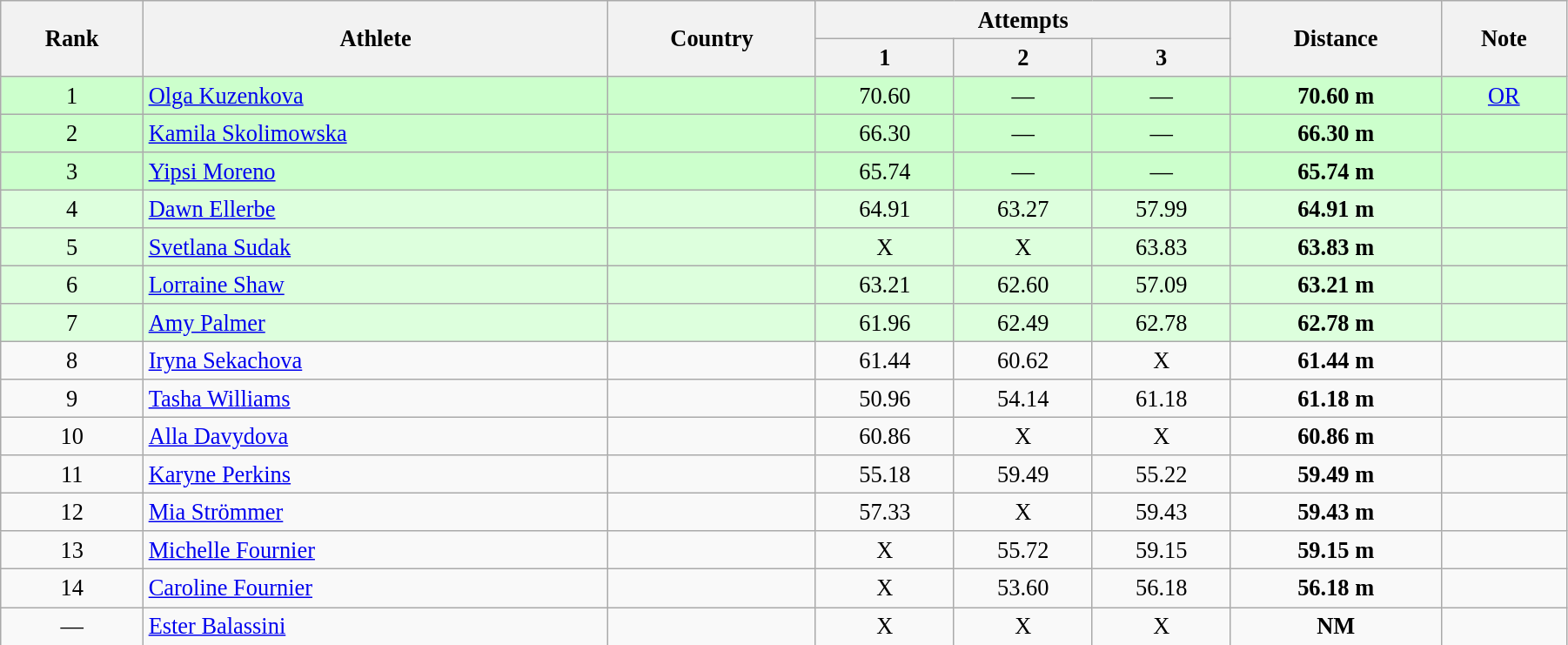<table class="wikitable sortable" style=" text-align:center; font-size:110%;" width="95%">
<tr>
<th rowspan="2">Rank</th>
<th rowspan="2">Athlete</th>
<th rowspan="2">Country</th>
<th colspan="3">Attempts</th>
<th rowspan="2">Distance</th>
<th rowspan="2">Note</th>
</tr>
<tr>
<th>1</th>
<th>2</th>
<th>3</th>
</tr>
<tr style="background:#ccffcc;">
<td>1</td>
<td align=left><a href='#'>Olga Kuzenkova</a></td>
<td></td>
<td>70.60</td>
<td>—</td>
<td>—</td>
<td><strong>70.60 m </strong></td>
<td><a href='#'>OR</a></td>
</tr>
<tr style="background:#ccffcc;">
<td>2</td>
<td align=left><a href='#'>Kamila Skolimowska</a></td>
<td></td>
<td>66.30</td>
<td>—</td>
<td>—</td>
<td><strong>66.30 m </strong></td>
<td></td>
</tr>
<tr style="background:#ccffcc;">
<td>3</td>
<td align=left><a href='#'>Yipsi Moreno</a></td>
<td></td>
<td>65.74</td>
<td>—</td>
<td>—</td>
<td><strong>65.74 m </strong></td>
<td></td>
</tr>
<tr style="background:#ddffdd;">
<td>4</td>
<td align=left><a href='#'>Dawn Ellerbe</a></td>
<td></td>
<td>64.91</td>
<td>63.27</td>
<td>57.99</td>
<td><strong>64.91 m </strong></td>
<td></td>
</tr>
<tr style="background:#ddffdd;">
<td>5</td>
<td align=left><a href='#'>Svetlana Sudak</a></td>
<td></td>
<td>X</td>
<td>X</td>
<td>63.83</td>
<td><strong>63.83 m </strong></td>
<td></td>
</tr>
<tr style="background:#ddffdd;">
<td>6</td>
<td align=left><a href='#'>Lorraine Shaw</a></td>
<td></td>
<td>63.21</td>
<td>62.60</td>
<td>57.09</td>
<td><strong>63.21 m </strong></td>
<td></td>
</tr>
<tr style="background:#ddffdd;">
<td>7</td>
<td align=left><a href='#'>Amy Palmer</a></td>
<td></td>
<td>61.96</td>
<td>62.49</td>
<td>62.78</td>
<td><strong>62.78 m </strong></td>
<td></td>
</tr>
<tr>
<td>8</td>
<td align=left><a href='#'>Iryna Sekachova</a></td>
<td></td>
<td>61.44</td>
<td>60.62</td>
<td>X</td>
<td><strong>61.44 m </strong></td>
<td></td>
</tr>
<tr>
<td>9</td>
<td align=left><a href='#'>Tasha Williams</a></td>
<td></td>
<td>50.96</td>
<td>54.14</td>
<td>61.18</td>
<td><strong>61.18 m </strong></td>
<td></td>
</tr>
<tr>
<td>10</td>
<td align=left><a href='#'>Alla Davydova</a></td>
<td></td>
<td>60.86</td>
<td>X</td>
<td>X</td>
<td><strong>60.86 m </strong></td>
<td></td>
</tr>
<tr>
<td>11</td>
<td align=left><a href='#'>Karyne Perkins</a></td>
<td></td>
<td>55.18</td>
<td>59.49</td>
<td>55.22</td>
<td><strong>59.49 m </strong></td>
<td></td>
</tr>
<tr>
<td>12</td>
<td align=left><a href='#'>Mia Strömmer</a></td>
<td></td>
<td>57.33</td>
<td>X</td>
<td>59.43</td>
<td><strong>59.43 m </strong></td>
<td></td>
</tr>
<tr>
<td>13</td>
<td align=left><a href='#'>Michelle Fournier</a></td>
<td></td>
<td>X</td>
<td>55.72</td>
<td>59.15</td>
<td><strong>59.15 m </strong></td>
<td></td>
</tr>
<tr>
<td>14</td>
<td align=left><a href='#'>Caroline Fournier</a></td>
<td></td>
<td>X</td>
<td>53.60</td>
<td>56.18</td>
<td><strong>56.18 m </strong></td>
<td></td>
</tr>
<tr>
<td>—</td>
<td align=left><a href='#'>Ester Balassini</a></td>
<td></td>
<td>X</td>
<td>X</td>
<td>X</td>
<td><strong>NM </strong></td>
<td></td>
</tr>
</table>
